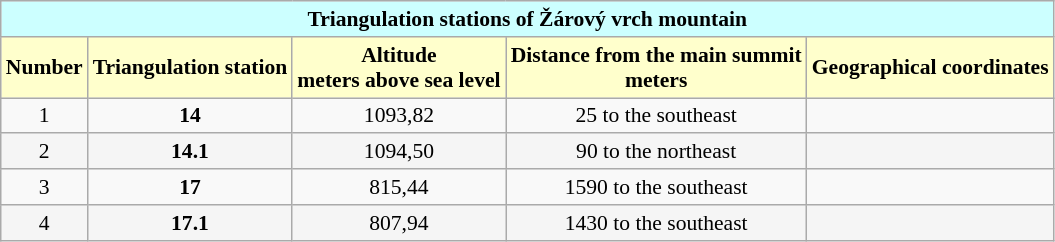<table class="wikitable" style="font-size:90%">
<tr>
<td colspan="5" align="center" bgcolor="#CCFFFF"> <strong>Triangulation stations of Žárový vrch mountain</strong></td>
</tr>
<tr bgcolor="#FFFFCC">
<td align="center"><strong>Number</strong></td>
<td align="center"><strong>Triangulation station</strong></td>
<td align="center"><strong>Altitude</strong><br><strong>meters above sea level</strong></td>
<td align="center"><strong>Distance from the main summit</strong><br><strong>meters</strong></td>
<td align="center"><strong>Geographical coordinates</strong></td>
</tr>
<tr>
<td align="center">1</td>
<td align="center"><strong>14</strong></td>
<td align="center">1093,82</td>
<td align="center">25 to the southeast</td>
<td align="center"></td>
</tr>
<tr bgcolor="#F5F5F5">
<td align="center">2</td>
<td align="center"><strong>14.1</strong></td>
<td align="center">1094,50</td>
<td align="center">90 to the northeast</td>
<td align="center"></td>
</tr>
<tr>
<td align="center">3</td>
<td align="center"><strong>17</strong></td>
<td align="center">815,44</td>
<td align="center">1590 to the southeast</td>
<td align="center"></td>
</tr>
<tr bgcolor="#F5F5F5">
<td align="center">4</td>
<td align="center"><strong>17.1</strong></td>
<td align="center">807,94</td>
<td align="center">1430 to the southeast</td>
<td align="center"></td>
</tr>
</table>
